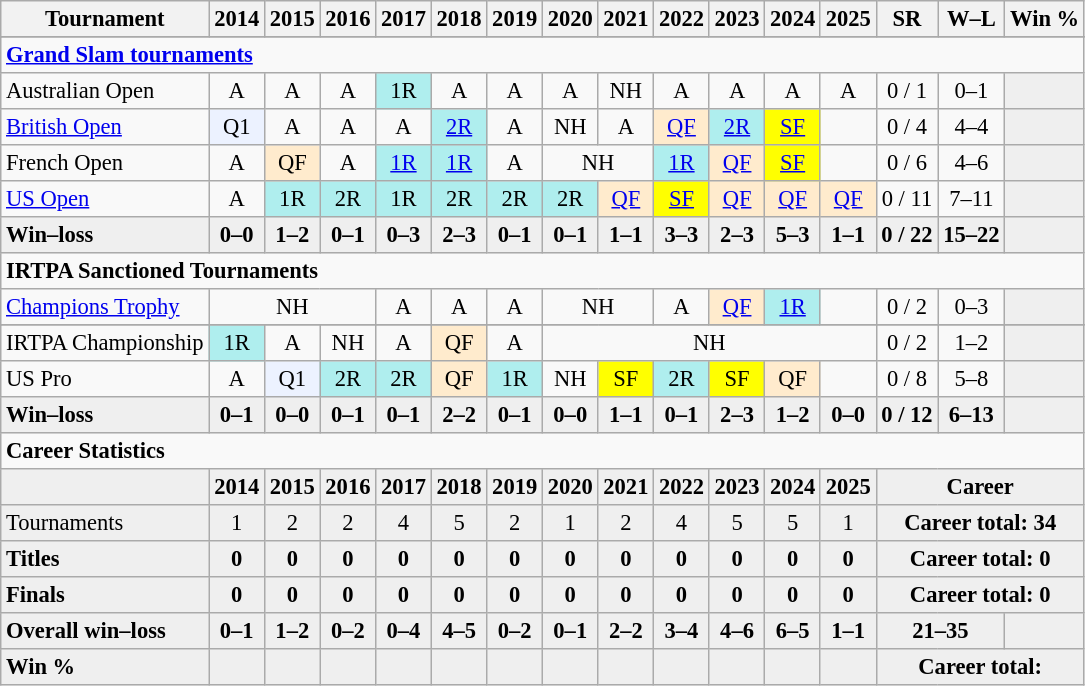<table class="wikitable nowrap" style=text-align:center;font-size:94%>
<tr>
<th>Tournament</th>
<th>2014</th>
<th>2015</th>
<th>2016</th>
<th>2017</th>
<th>2018</th>
<th>2019</th>
<th>2020</th>
<th>2021</th>
<th>2022</th>
<th>2023</th>
<th>2024</th>
<th>2025</th>
<th>SR</th>
<th>W–L</th>
<th>Win %</th>
</tr>
<tr style=font-weight:bold;background:#efefef>
</tr>
<tr>
<td colspan="16" style="text-align:left"><strong><a href='#'>Grand Slam tournaments</a></strong></td>
</tr>
<tr>
<td align=left>Australian Open</td>
<td>A</td>
<td>A</td>
<td>A</td>
<td bgcolor=afeeee>1R</td>
<td>A</td>
<td>A</td>
<td>A</td>
<td>NH</td>
<td>A</td>
<td>A</td>
<td>A</td>
<td>A</td>
<td>0 / 1</td>
<td>0–1</td>
<td bgcolor=efefef></td>
</tr>
<tr>
<td align=left><a href='#'>British Open</a></td>
<td bgcolor=ecf2ff>Q1</td>
<td>A</td>
<td>A</td>
<td>A</td>
<td bgcolor=afeeee><a href='#'>2R</a></td>
<td>A</td>
<td>NH</td>
<td>A</td>
<td bgcolor=ffebcd><a href='#'>QF</a></td>
<td bgcolor=afeeee><a href='#'>2R</a></td>
<td style="background:yellow;"><a href='#'>SF</a></td>
<td></td>
<td>0 / 4</td>
<td>4–4</td>
<td bgcolor=efefef></td>
</tr>
<tr>
<td align=left>French Open</td>
<td>A</td>
<td bgcolor=ffebcd>QF</td>
<td>A</td>
<td bgcolor=afeeee><a href='#'>1R</a></td>
<td bgcolor=afeeee><a href='#'>1R</a></td>
<td>A</td>
<td colspan=2>NH</td>
<td bgcolor=afeeee><a href='#'>1R</a></td>
<td bgcolor=ffebcd><a href='#'>QF</a></td>
<td style="background:yellow;"><a href='#'>SF</a></td>
<td></td>
<td>0 / 6</td>
<td>4–6</td>
<td bgcolor=efefef></td>
</tr>
<tr>
<td align=left><a href='#'>US Open</a></td>
<td>A</td>
<td bgcolor=afeeee>1R</td>
<td bgcolor=afeeee>2R</td>
<td bgcolor=afeeee>1R</td>
<td bgcolor=afeeee>2R</td>
<td bgcolor=afeeee>2R</td>
<td bgcolor=afeeee>2R</td>
<td bgcolor=ffebcd><a href='#'>QF</a></td>
<td style="background:yellow;"><a href='#'>SF</a></td>
<td bgcolor=ffebcd><a href='#'>QF</a></td>
<td bgcolor=ffebcd><a href='#'>QF</a></td>
<td bgcolor=ffebcd><a href='#'>QF</a></td>
<td>0 / 11</td>
<td>7–11</td>
<td bgcolor=efefef></td>
</tr>
<tr style=font-weight:bold;background:#efefef>
<td style=text-align:left>Win–loss</td>
<td>0–0</td>
<td>1–2</td>
<td>0–1</td>
<td>0–3</td>
<td>2–3</td>
<td>0–1</td>
<td>0–1</td>
<td>1–1</td>
<td>3–3</td>
<td>2–3</td>
<td>5–3</td>
<td>1–1</td>
<td>0 / 22</td>
<td>15–22</td>
<td bgcolor=efefef></td>
</tr>
<tr>
<td colspan="16" style="text-align:left"><strong>IRTPA Sanctioned Tournaments</strong></td>
</tr>
<tr>
<td align=left><a href='#'>Champions Trophy</a></td>
<td colspan=3>NH</td>
<td>A</td>
<td>A</td>
<td>A</td>
<td colspan=2>NH</td>
<td>A</td>
<td bgcolor=ffebcd><a href='#'>QF</a></td>
<td bgcolor=afeeee><a href='#'>1R</a></td>
<td></td>
<td>0 / 2</td>
<td>0–3</td>
<td bgcolor=efefef></td>
</tr>
<tr>
</tr>
<tr>
<td align=left>IRTPA Championship</td>
<td bgcolor=afeeee>1R</td>
<td>A</td>
<td>NH</td>
<td>A</td>
<td bgcolor=ffebcd>QF</td>
<td>A</td>
<td colspan=6>NH</td>
<td>0 / 2</td>
<td>1–2</td>
<td bgcolor=efefef></td>
</tr>
<tr>
<td align=left>US Pro</td>
<td>A</td>
<td bgcolor=ecf2ff>Q1</td>
<td bgcolor=afeeee>2R</td>
<td bgcolor=afeeee>2R</td>
<td bgcolor=ffebcd>QF</td>
<td bgcolor=afeeee>1R</td>
<td>NH</td>
<td style="background:yellow;">SF</td>
<td bgcolor=afeeee>2R</td>
<td style="background:yellow;">SF</td>
<td bgcolor=ffebcd>QF</td>
<td></td>
<td>0 / 8</td>
<td>5–8</td>
<td bgcolor=efefef></td>
</tr>
<tr style=font-weight:bold;background:#efefef>
<td style=text-align:left>Win–loss</td>
<td>0–1</td>
<td>0–0</td>
<td>0–1</td>
<td>0–1</td>
<td>2–2</td>
<td>0–1</td>
<td>0–0</td>
<td>1–1</td>
<td>0–1</td>
<td>2–3</td>
<td>1–2</td>
<td>0–0</td>
<td>0 / 12</td>
<td>6–13</td>
<td bgcolor=efefef></td>
</tr>
<tr>
<td colspan="16" style="text-align:left"><strong>Career Statistics</strong></td>
</tr>
<tr style="font-weight:bold;background:#EFEFEF;">
<td></td>
<td>2014</td>
<td>2015</td>
<td>2016</td>
<td>2017</td>
<td>2018</td>
<td>2019</td>
<td>2020</td>
<td>2021</td>
<td>2022</td>
<td>2023</td>
<td>2024</td>
<td>2025</td>
<td colspan=3>Career</td>
</tr>
<tr style="background:#EFEFEF">
<td align=left>Tournaments</td>
<td>1</td>
<td>2</td>
<td>2</td>
<td>4</td>
<td>5</td>
<td>2</td>
<td>1</td>
<td>2</td>
<td>4</td>
<td>5</td>
<td>5</td>
<td>1</td>
<td colspan="3"><strong>Career total: 34</strong></td>
</tr>
<tr style=font-weight:bold;background:#efefef>
<td style=text-align:left>Titles</td>
<td>0</td>
<td>0</td>
<td>0</td>
<td>0</td>
<td>0</td>
<td>0</td>
<td>0</td>
<td>0</td>
<td>0</td>
<td>0</td>
<td>0</td>
<td>0</td>
<td colspan="3"><strong>Career total: 0</strong></td>
</tr>
<tr style=font-weight:bold;background:#efefef>
<td style=text-align:left>Finals</td>
<td>0</td>
<td>0</td>
<td>0</td>
<td>0</td>
<td>0</td>
<td>0</td>
<td>0</td>
<td>0</td>
<td>0</td>
<td>0</td>
<td>0</td>
<td>0</td>
<td colspan="3"><strong>Career total: 0</strong></td>
</tr>
<tr style=font-weight:bold;background:#efefef>
<td style=text-align:left>Overall win–loss</td>
<td>0–1</td>
<td>1–2</td>
<td>0–2</td>
<td>0–4</td>
<td>4–5</td>
<td>0–2</td>
<td>0–1</td>
<td>2–2</td>
<td>3–4</td>
<td>4–6</td>
<td>6–5</td>
<td>1–1</td>
<td colspan="2">21–35</td>
<td></td>
</tr>
<tr style=font-weight:bold;background:#efefef>
<td align=left>Win %</td>
<td></td>
<td></td>
<td></td>
<td></td>
<td></td>
<td></td>
<td></td>
<td></td>
<td></td>
<td></td>
<td></td>
<td></td>
<td colspan="3"><strong>Career total: </strong></td>
</tr>
</table>
